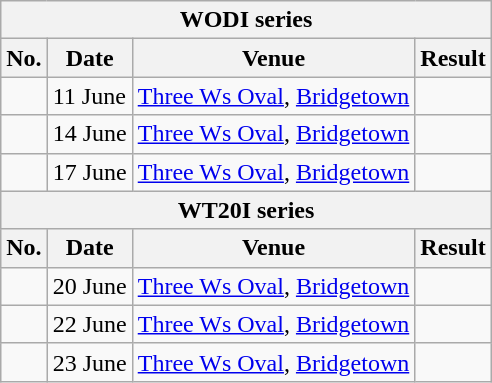<table class="wikitable">
<tr>
<th colspan="4">WODI series</th>
</tr>
<tr>
<th>No.</th>
<th>Date</th>
<th>Venue</th>
<th>Result</th>
</tr>
<tr>
<td></td>
<td>11 June</td>
<td><a href='#'>Three Ws Oval</a>, <a href='#'>Bridgetown</a></td>
<td></td>
</tr>
<tr>
<td></td>
<td>14 June</td>
<td><a href='#'>Three Ws Oval</a>, <a href='#'>Bridgetown</a></td>
<td></td>
</tr>
<tr>
<td></td>
<td>17 June</td>
<td><a href='#'>Three Ws Oval</a>, <a href='#'>Bridgetown</a></td>
<td></td>
</tr>
<tr>
<th colspan="4">WT20I series</th>
</tr>
<tr>
<th>No.</th>
<th>Date</th>
<th>Venue</th>
<th>Result</th>
</tr>
<tr>
<td></td>
<td>20 June</td>
<td><a href='#'>Three Ws Oval</a>, <a href='#'>Bridgetown</a></td>
<td></td>
</tr>
<tr>
<td></td>
<td>22 June</td>
<td><a href='#'>Three Ws Oval</a>, <a href='#'>Bridgetown</a></td>
<td></td>
</tr>
<tr>
<td></td>
<td>23 June</td>
<td><a href='#'>Three Ws Oval</a>, <a href='#'>Bridgetown</a></td>
<td></td>
</tr>
</table>
